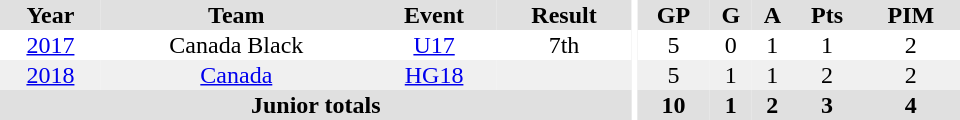<table border="0" cellpadding="1" cellspacing="0" ID="Table3" style="text-align:center; width:40em">
<tr bgcolor="#e0e0e0">
<th>Year</th>
<th>Team</th>
<th>Event</th>
<th>Result</th>
<th rowspan="99" bgcolor="#ffffff"></th>
<th>GP</th>
<th>G</th>
<th>A</th>
<th>Pts</th>
<th>PIM</th>
</tr>
<tr>
<td><a href='#'>2017</a></td>
<td>Canada Black</td>
<td><a href='#'>U17</a></td>
<td>7th</td>
<td>5</td>
<td>0</td>
<td>1</td>
<td>1</td>
<td>2</td>
</tr>
<tr bgcolor="#f0f0f0">
<td><a href='#'>2018</a></td>
<td><a href='#'>Canada</a></td>
<td><a href='#'>HG18</a></td>
<td></td>
<td>5</td>
<td>1</td>
<td>1</td>
<td>2</td>
<td>2</td>
</tr>
<tr bgcolor="#e0e0e0">
<th colspan="4">Junior totals</th>
<th>10</th>
<th>1</th>
<th>2</th>
<th>3</th>
<th>4</th>
</tr>
</table>
